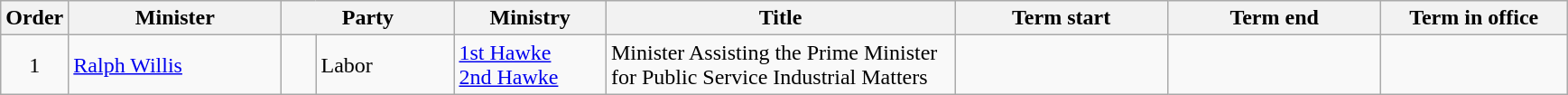<table class="wikitable">
<tr>
<th width=5>Order</th>
<th width=150>Minister</th>
<th width=120 colspan=2>Party</th>
<th width=105>Ministry</th>
<th width=250>Title</th>
<th width=150>Term start</th>
<th width=150>Term end</th>
<th width=130>Term in office</th>
</tr>
<tr>
<td align=center>1</td>
<td><a href='#'>Ralph Willis</a></td>
<td> </td>
<td>Labor</td>
<td><a href='#'>1st Hawke</a><br><a href='#'>2nd Hawke</a></td>
<td>Minister Assisting the Prime Minister for Public Service Industrial Matters</td>
<td align=center></td>
<td align=center></td>
<td align=right></td>
</tr>
</table>
